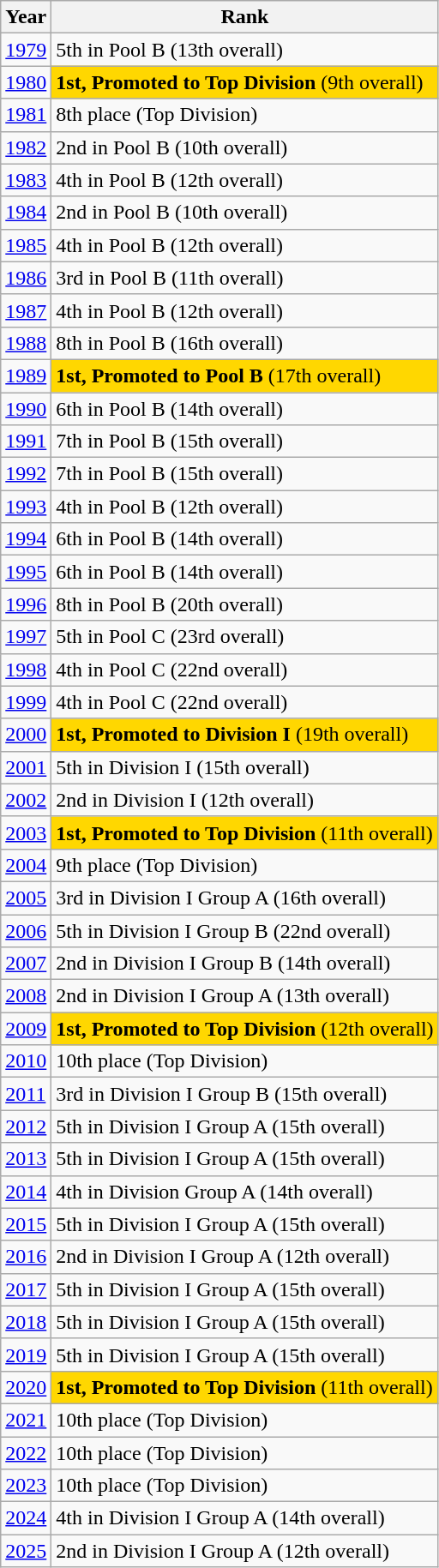<table class="wikitable">
<tr>
<th>Year</th>
<th>Rank</th>
</tr>
<tr>
<td> <a href='#'>1979</a></td>
<td>5th in Pool B (13th overall)</td>
</tr>
<tr>
<td> <a href='#'>1980</a></td>
<td style="background:gold;"><strong>1st, Promoted to Top Division</strong> (9th overall)</td>
</tr>
<tr>
<td> <a href='#'>1981</a></td>
<td>8th place (Top Division)</td>
</tr>
<tr>
<td> <a href='#'>1982</a></td>
<td>2nd in Pool B (10th overall)</td>
</tr>
<tr>
<td> <a href='#'>1983</a></td>
<td>4th in Pool B (12th overall)</td>
</tr>
<tr>
<td> <a href='#'>1984</a></td>
<td>2nd in Pool B (10th overall)</td>
</tr>
<tr>
<td> <a href='#'>1985</a></td>
<td>4th in Pool B (12th overall)</td>
</tr>
<tr>
<td> <a href='#'>1986</a></td>
<td>3rd in Pool B (11th overall)</td>
</tr>
<tr>
<td> <a href='#'>1987</a></td>
<td>4th in Pool B (12th overall)</td>
</tr>
<tr>
<td> <a href='#'>1988</a></td>
<td>8th in Pool B (16th overall)</td>
</tr>
<tr>
<td> <a href='#'>1989</a></td>
<td style="background:gold;"><strong>1st, Promoted to Pool B</strong> (17th overall)</td>
</tr>
<tr>
<td> <a href='#'>1990</a></td>
<td>6th in Pool B (14th overall)</td>
</tr>
<tr>
<td> <a href='#'>1991</a></td>
<td>7th in Pool B (15th overall)</td>
</tr>
<tr>
<td> <a href='#'>1992</a></td>
<td>7th in Pool B (15th overall)</td>
</tr>
<tr>
<td> <a href='#'>1993</a></td>
<td>4th in Pool B (12th overall)</td>
</tr>
<tr>
<td> <a href='#'>1994</a></td>
<td>6th in Pool B (14th overall)</td>
</tr>
<tr>
<td> <a href='#'>1995</a></td>
<td>6th in Pool B (14th overall)</td>
</tr>
<tr>
<td> <a href='#'>1996</a></td>
<td>8th in Pool B (20th overall)</td>
</tr>
<tr>
<td> <a href='#'>1997</a></td>
<td>5th in Pool C (23rd overall)</td>
</tr>
<tr>
<td> <a href='#'>1998</a></td>
<td>4th in Pool C (22nd overall)</td>
</tr>
<tr>
<td> <a href='#'>1999</a></td>
<td>4th in Pool C (22nd overall)</td>
</tr>
<tr>
<td> <a href='#'>2000</a></td>
<td style="background:gold;"><strong>1st, Promoted to Division I</strong> (19th overall)</td>
</tr>
<tr>
<td> <a href='#'>2001</a></td>
<td>5th in Division I (15th overall)</td>
</tr>
<tr>
<td> <a href='#'>2002</a></td>
<td>2nd in Division I (12th overall)</td>
</tr>
<tr>
<td> <a href='#'>2003</a></td>
<td style="background:gold;"><strong>1st, Promoted to Top Division</strong> (11th overall)</td>
</tr>
<tr>
<td> <a href='#'>2004</a></td>
<td>9th place (Top Division)</td>
</tr>
<tr>
<td> <a href='#'>2005</a></td>
<td>3rd in Division I Group A (16th overall)</td>
</tr>
<tr>
<td> <a href='#'>2006</a></td>
<td>5th in Division I Group B (22nd overall)</td>
</tr>
<tr>
<td> <a href='#'>2007</a></td>
<td>2nd in Division I Group B (14th overall)</td>
</tr>
<tr>
<td> <a href='#'>2008</a></td>
<td>2nd in Division I Group A (13th overall)</td>
</tr>
<tr>
<td> <a href='#'>2009</a></td>
<td style="background:gold;"><strong>1st, Promoted to Top Division</strong> (12th overall)</td>
</tr>
<tr>
<td> <a href='#'>2010</a></td>
<td>10th place (Top Division)</td>
</tr>
<tr>
<td> <a href='#'>2011</a></td>
<td>3rd in Division I Group B (15th overall)</td>
</tr>
<tr>
<td> <a href='#'>2012</a></td>
<td>5th in Division I Group A (15th overall)</td>
</tr>
<tr>
<td> <a href='#'>2013</a></td>
<td>5th in Division I Group A (15th overall)</td>
</tr>
<tr>
<td> <a href='#'>2014</a></td>
<td>4th in Division Group A (14th overall)</td>
</tr>
<tr>
<td> <a href='#'>2015</a></td>
<td>5th in Division I Group A (15th overall)</td>
</tr>
<tr>
<td> <a href='#'>2016</a></td>
<td>2nd in Division I Group A (12th overall)</td>
</tr>
<tr>
<td> <a href='#'>2017</a></td>
<td>5th in Division I Group A (15th overall)</td>
</tr>
<tr>
<td> <a href='#'>2018</a></td>
<td>5th in Division I Group A (15th overall)</td>
</tr>
<tr>
<td> <a href='#'>2019</a></td>
<td>5th in Division I Group A (15th overall)</td>
</tr>
<tr>
<td> <a href='#'>2020</a></td>
<td style="background:gold;"><strong>1st, Promoted to Top Division</strong> (11th overall)</td>
</tr>
<tr>
<td> <a href='#'>2021</a></td>
<td>10th place (Top Division)</td>
</tr>
<tr>
<td> <a href='#'>2022</a></td>
<td>10th place (Top Division)</td>
</tr>
<tr>
<td> <a href='#'>2023</a></td>
<td>10th place (Top Division)</td>
</tr>
<tr>
<td> <a href='#'>2024</a></td>
<td>4th in Division I Group A (14th overall)</td>
</tr>
<tr>
<td> <a href='#'>2025</a></td>
<td>2nd in Division I Group A (12th overall)</td>
</tr>
</table>
